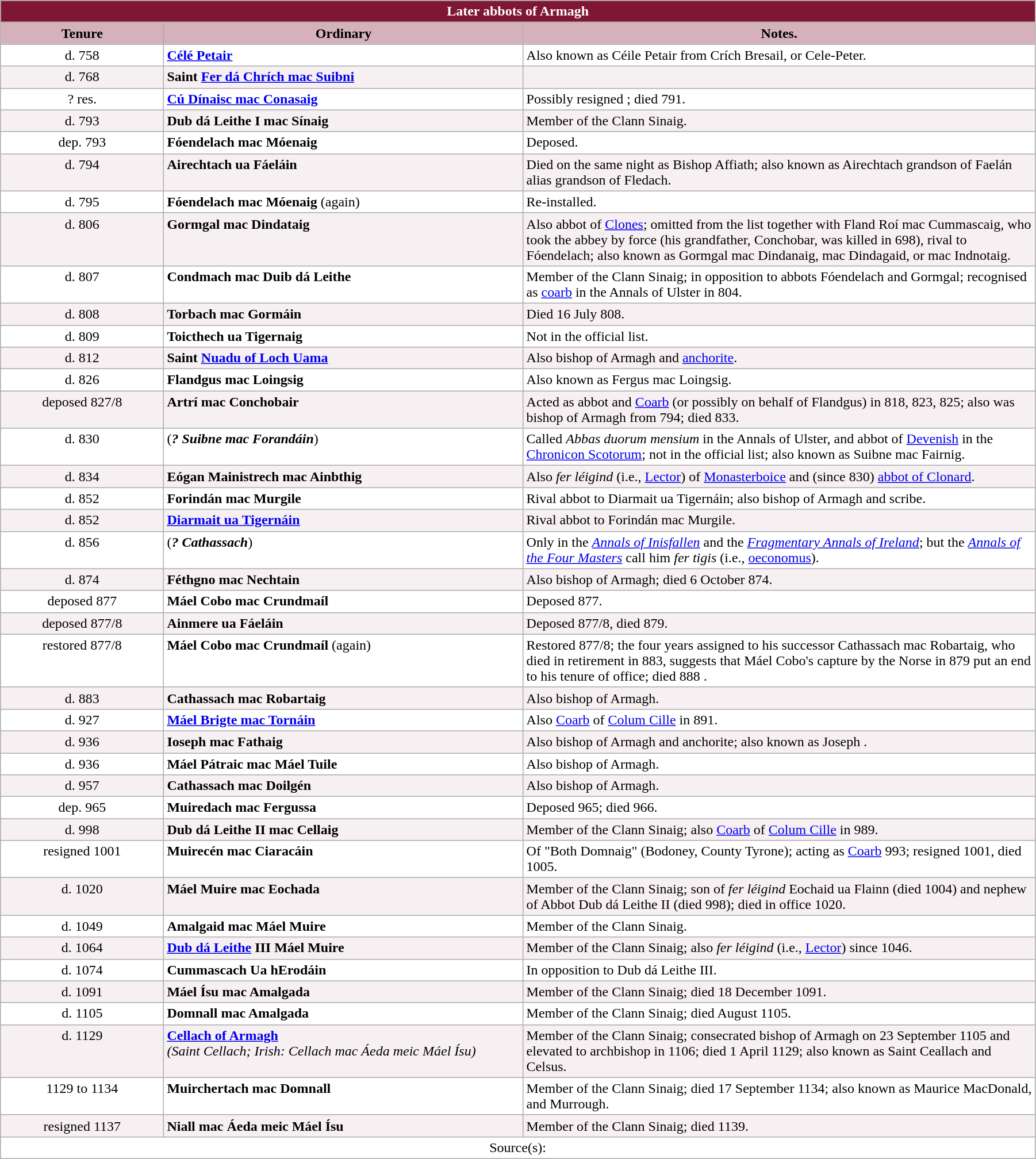<table class="wikitable" style="width:95%;" border="1" cellpadding="2">
<tr>
<th colspan="3" style="background:#7f1734; color:white;">Later abbots of Armagh</th>
</tr>
<tr>
<th style="background:#d4b1bb; width:15%;">Tenure</th>
<th style="background:#d4b1bb; width:33%;">Ordinary</th>
<th style="background:#d4b1bb; width:47%;">Notes.</th>
</tr>
<tr style="vertical-align:top; background:white;">
<td style="text-align: center;">d. 758</td>
<td><strong><a href='#'>Célé Petair</a></strong></td>
<td>Also known as Céile Petair from Crích Bresail, or Cele-Peter.</td>
</tr>
<tr style="vertical-align:top; background:#f7f0f2;">
<td style="text-align: center;">d. 768</td>
<td><strong>Saint <a href='#'>Fer dá Chrích mac Suibni</a></strong></td>
<td></td>
</tr>
<tr style="vertical-align:top; background:white;">
<td style="text-align: center;">? res. </td>
<td><strong><a href='#'>Cú Dínaisc mac Conasaig</a></strong></td>
<td>Possibly resigned ; died 791.</td>
</tr>
<tr style="vertical-align:top; background:#f7f0f2;">
<td style="text-align: center;">d. 793</td>
<td><strong>Dub dá Leithe I mac Sínaig</strong></td>
<td>Member of the Clann Sinaig.</td>
</tr>
<tr style="vertical-align:top; background:white;">
<td style="text-align: center;">dep. 793</td>
<td><strong>Fóendelach mac Móenaig</strong></td>
<td>Deposed.</td>
</tr>
<tr style="vertical-align:top; background:#f7f0f2;">
<td style="text-align: center;">d. 794</td>
<td><strong>Airechtach ua Fáeláin</strong></td>
<td>Died on the same night as Bishop Affiath; also known as Airechtach grandson of Faelán alias grandson of Fledach.</td>
</tr>
<tr style="vertical-align:top; background:white;">
<td style="text-align: center;">d. 795</td>
<td><strong>Fóendelach mac Móenaig</strong> (again)</td>
<td>Re-installed.</td>
</tr>
<tr style="vertical-align:top; background:#f7f0f2;">
<td style="text-align: center;">d. 806</td>
<td><strong>Gormgal mac Dindataig</strong></td>
<td>Also abbot of <a href='#'>Clones</a>; omitted from the list together with Fland Roí mac Cummascaig, who took the abbey by force (his grandfather, Conchobar, was killed in 698), rival to Fóendelach; also known as Gormgal mac Dindanaig, mac Dindagaid, or mac Indnotaig.</td>
</tr>
<tr style="vertical-align:top; background:white;">
<td style="text-align: center;">d. 807</td>
<td><strong>Condmach mac Duib dá Leithe</strong></td>
<td>Member of the Clann Sinaig; in opposition to abbots Fóendelach and Gormgal; recognised as <a href='#'>coarb</a> in the Annals of Ulster in 804.</td>
</tr>
<tr style="vertical-align:top; background:#f7f0f2;">
<td style="text-align: center;">d. 808</td>
<td><strong>Torbach mac Gormáin</strong></td>
<td>Died 16 July 808.</td>
</tr>
<tr style="vertical-align:top; background:white;">
<td style="text-align: center;">d. 809</td>
<td><strong>Toicthech ua Tigernaig</strong></td>
<td>Not in the official list.</td>
</tr>
<tr style="vertical-align:top; background:#f7f0f2;">
<td style="text-align: center;">d. 812</td>
<td><strong>Saint <a href='#'>Nuadu of Loch Uama</a></strong></td>
<td>Also bishop of Armagh and <a href='#'>anchorite</a>.</td>
</tr>
<tr style="vertical-align:top; background:white;">
<td style="text-align: center;">d. 826</td>
<td><strong>Flandgus mac Loingsig</strong></td>
<td>Also known as Fergus mac Loingsig.</td>
</tr>
<tr style="vertical-align:top; background:#f7f0f2;">
<td style="text-align: center;">deposed 827/8</td>
<td><strong>Artrí mac Conchobair</strong></td>
<td>Acted as abbot and <a href='#'>Coarb</a> (or possibly on behalf of Flandgus) in 818, 823, 825; also was bishop of Armagh from 794; died 833.</td>
</tr>
<tr style="vertical-align:top; background:white;">
<td style="text-align: center;">d. 830</td>
<td>(<strong><em>? Suibne mac Forandáin</em></strong>)</td>
<td>Called <em>Abbas duorum mensium</em> in the Annals of Ulster, and abbot of <a href='#'>Devenish</a> in the <a href='#'>Chronicon Scotorum</a>; not in the official list; also known as Suibne mac Fairnig.</td>
</tr>
<tr style="vertical-align:top; background:#f7f0f2;">
<td style="text-align: center;">d. 834</td>
<td><strong>Eógan Mainistrech mac Ainbthig</strong></td>
<td>Also <em>fer léigind</em> (i.e., <a href='#'>Lector</a>) of <a href='#'>Monasterboice</a> and (since 830) <a href='#'>abbot of Clonard</a>.</td>
</tr>
<tr style="vertical-align:top; background:white;">
<td style="text-align: center;">d. 852</td>
<td><strong>Forindán mac Murgile</strong></td>
<td>Rival abbot to Diarmait ua Tigernáin; also bishop of Armagh and scribe.</td>
</tr>
<tr style="vertical-align:top; background:#f7f0f2;">
<td style="text-align: center;">d. 852</td>
<td><strong><a href='#'>Diarmait ua Tigernáin</a></strong></td>
<td>Rival abbot to Forindán mac Murgile.</td>
</tr>
<tr style="vertical-align:top; background:white;">
<td style="text-align: center;">d. 856</td>
<td>(<strong><em>? Cathassach</em></strong>)</td>
<td>Only in the <em><a href='#'>Annals of Inisfallen</a></em> and the <em><a href='#'>Fragmentary Annals of Ireland</a></em>; but the <em><a href='#'>Annals of the Four Masters</a></em> call him <em>fer tigis</em> (i.e., <a href='#'>oeconomus</a>).</td>
</tr>
<tr style="vertical-align:top; background:#f7f0f2;">
<td style="text-align: center;">d. 874</td>
<td><strong>Féthgno mac Nechtain</strong></td>
<td>Also bishop of Armagh; died 6 October 874.</td>
</tr>
<tr style="vertical-align:top; background:white;">
<td style="text-align: center;">deposed 877</td>
<td><strong>Máel Cobo mac Crundmaíl</strong></td>
<td>Deposed 877.</td>
</tr>
<tr style="vertical-align:top; background:#f7f0f2;">
<td style="text-align: center;">deposed 877/8</td>
<td><strong>Ainmere ua Fáeláin</strong></td>
<td>Deposed 877/8, died 879.</td>
</tr>
<tr style="vertical-align:top; background:white;">
<td style="text-align: center;">restored 877/8</td>
<td><strong>Máel Cobo mac Crundmaíl</strong> (again)</td>
<td>Restored 877/8; the four years assigned to his successor Cathassach mac Robartaig, who died in retirement in 883, suggests that Máel Cobo's capture by the Norse in 879 put an end to his tenure of office; died 888 .</td>
</tr>
<tr style="vertical-align:top; background:#f7f0f2;">
<td style="text-align: center;">d. 883</td>
<td><strong>Cathassach mac Robartaig</strong></td>
<td>Also bishop of Armagh.</td>
</tr>
<tr style="vertical-align:top; background:white;">
<td style="text-align: center;">d. 927</td>
<td><strong><a href='#'>Máel Brigte mac Tornáin</a></strong></td>
<td>Also <a href='#'>Coarb</a> of <a href='#'>Colum Cille</a> in 891.</td>
</tr>
<tr style="vertical-align:top; background:#f7f0f2;">
<td style="text-align: center;">d. 936</td>
<td><strong>Ioseph mac Fathaig</strong></td>
<td>Also bishop of Armagh and anchorite; also known as Joseph .</td>
</tr>
<tr style="vertical-align:top; background:white;">
<td style="text-align: center;">d. 936</td>
<td><strong>Máel Pátraic mac Máel Tuile</strong></td>
<td>Also bishop of Armagh.</td>
</tr>
<tr style="vertical-align:top; background:#f7f0f2;">
<td style="text-align: center;">d. 957</td>
<td><strong>Cathassach mac Doilgén</strong></td>
<td>Also bishop of Armagh.</td>
</tr>
<tr style="vertical-align:top; background:white;">
<td style="text-align: center;">dep. 965</td>
<td><strong>Muiredach mac Fergussa</strong></td>
<td>Deposed 965; died 966.</td>
</tr>
<tr style="vertical-align:top; background:#f7f0f2;">
<td style="text-align: center;">d. 998</td>
<td><strong>Dub dá Leithe II mac Cellaig</strong></td>
<td>Member of the Clann Sinaig; also <a href='#'>Coarb</a> of <a href='#'>Colum Cille</a> in 989.</td>
</tr>
<tr style="vertical-align:top; background:white;">
<td style="text-align: center;">resigned 1001</td>
<td><strong>Muirecén mac Ciaracáin</strong></td>
<td>Of "Both Domnaig" (Bodoney, County Tyrone); acting as <a href='#'>Coarb</a> 993; resigned 1001, died 1005.</td>
</tr>
<tr style="vertical-align:top; background:#f7f0f2;">
<td style="text-align: center;">d. 1020</td>
<td><strong>Máel Muire mac Eochada</strong></td>
<td>Member of the Clann Sinaig; son of <em>fer léigind</em> Eochaid ua Flainn (died 1004) and nephew of Abbot Dub dá Leithe II (died 998); died in office 1020.</td>
</tr>
<tr style="vertical-align:top; background:white;">
<td style="text-align: center;">d. 1049</td>
<td><strong>Amalgaid mac Máel Muire</strong></td>
<td>Member of the Clann Sinaig.</td>
</tr>
<tr style="vertical-align:top; background:#f7f0f2;">
<td style="text-align: center;">d. 1064</td>
<td><strong><a href='#'>Dub dá Leithe</a> III Máel Muire</strong></td>
<td>Member of the Clann Sinaig; also <em>fer léigind</em> (i.e., <a href='#'>Lector</a>) since 1046.</td>
</tr>
<tr style="vertical-align:top; background:white;">
<td style="text-align: center;">d. 1074</td>
<td><strong>Cummascach Ua hErodáin</strong></td>
<td>In opposition to Dub dá Leithe III.</td>
</tr>
<tr style="vertical-align:top; background:#f7f0f2;">
<td style="text-align: center;">d. 1091</td>
<td><strong>Máel Ísu mac Amalgada</strong></td>
<td>Member of the Clann Sinaig; died 18 December 1091.</td>
</tr>
<tr style="vertical-align:top; background:white;">
<td style="text-align: center;">d. 1105</td>
<td><strong>Domnall mac Amalgada</strong></td>
<td>Member of the Clann Sinaig; died August 1105.</td>
</tr>
<tr style="vertical-align:top; background:#f7f0f2;">
<td style="text-align: center;">d. 1129</td>
<td><strong><a href='#'>Cellach of Armagh</a></strong><br><em>(Saint Cellach; Irish: Cellach mac Áeda meic Máel Ísu)</em></td>
<td>Member of the Clann Sinaig; consecrated bishop of Armagh on 23 September 1105 and elevated to archbishop in 1106; died 1 April 1129; also known as Saint Ceallach and Celsus.</td>
</tr>
<tr style="vertical-align:top; background:white;">
<td style="text-align: center;">1129 to 1134</td>
<td><strong>Muirchertach mac Domnall</strong></td>
<td>Member of the Clann Sinaig; died 17 September 1134; also known as Maurice MacDonald, and Murrough.</td>
</tr>
<tr style="vertical-align:top; background:#f7f0f2;">
<td style="text-align: center;">resigned 1137</td>
<td><strong>Niall mac Áeda meic Máel Ísu</strong></td>
<td>Member of the Clann Sinaig; died 1139.</td>
</tr>
<tr style="vertical-align:top; background:white;">
<td colspan="3" style="text-align: center;">Source(s):</td>
</tr>
</table>
